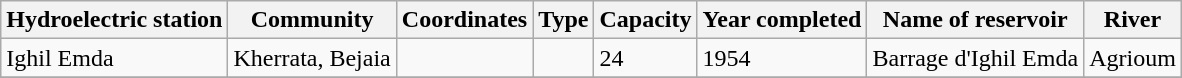<table class="wikitable sortable">
<tr>
<th>Hydroelectric station</th>
<th>Community</th>
<th>Coordinates</th>
<th>Type</th>
<th>Capacity</th>
<th>Year completed</th>
<th>Name of reservoir</th>
<th>River</th>
</tr>
<tr>
<td>Ighil Emda</td>
<td>Kherrata, Bejaia</td>
<td></td>
<td></td>
<td>24</td>
<td>1954</td>
<td>Barrage d'Ighil Emda</td>
<td>Agrioum</td>
</tr>
<tr>
</tr>
</table>
